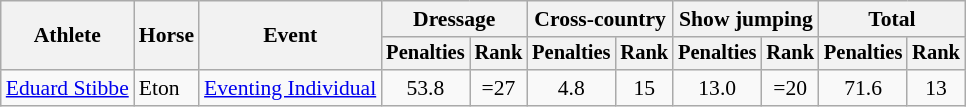<table class=wikitable style=font-size:90%;text-align:center>
<tr>
<th rowspan=2>Athlete</th>
<th rowspan=2>Horse</th>
<th rowspan=2>Event</th>
<th colspan=2>Dressage</th>
<th colspan=2>Cross-country</th>
<th colspan=2>Show jumping</th>
<th colspan=2>Total</th>
</tr>
<tr style=font-size:95%>
<th>Penalties</th>
<th>Rank</th>
<th>Penalties</th>
<th>Rank</th>
<th>Penalties</th>
<th>Rank</th>
<th>Penalties</th>
<th>Rank</th>
</tr>
<tr>
<td align=left><a href='#'>Eduard Stibbe</a></td>
<td align=left>Eton</td>
<td align=left><a href='#'>Eventing Individual</a></td>
<td>53.8</td>
<td>=27</td>
<td>4.8</td>
<td>15</td>
<td>13.0</td>
<td>=20</td>
<td>71.6</td>
<td>13</td>
</tr>
</table>
